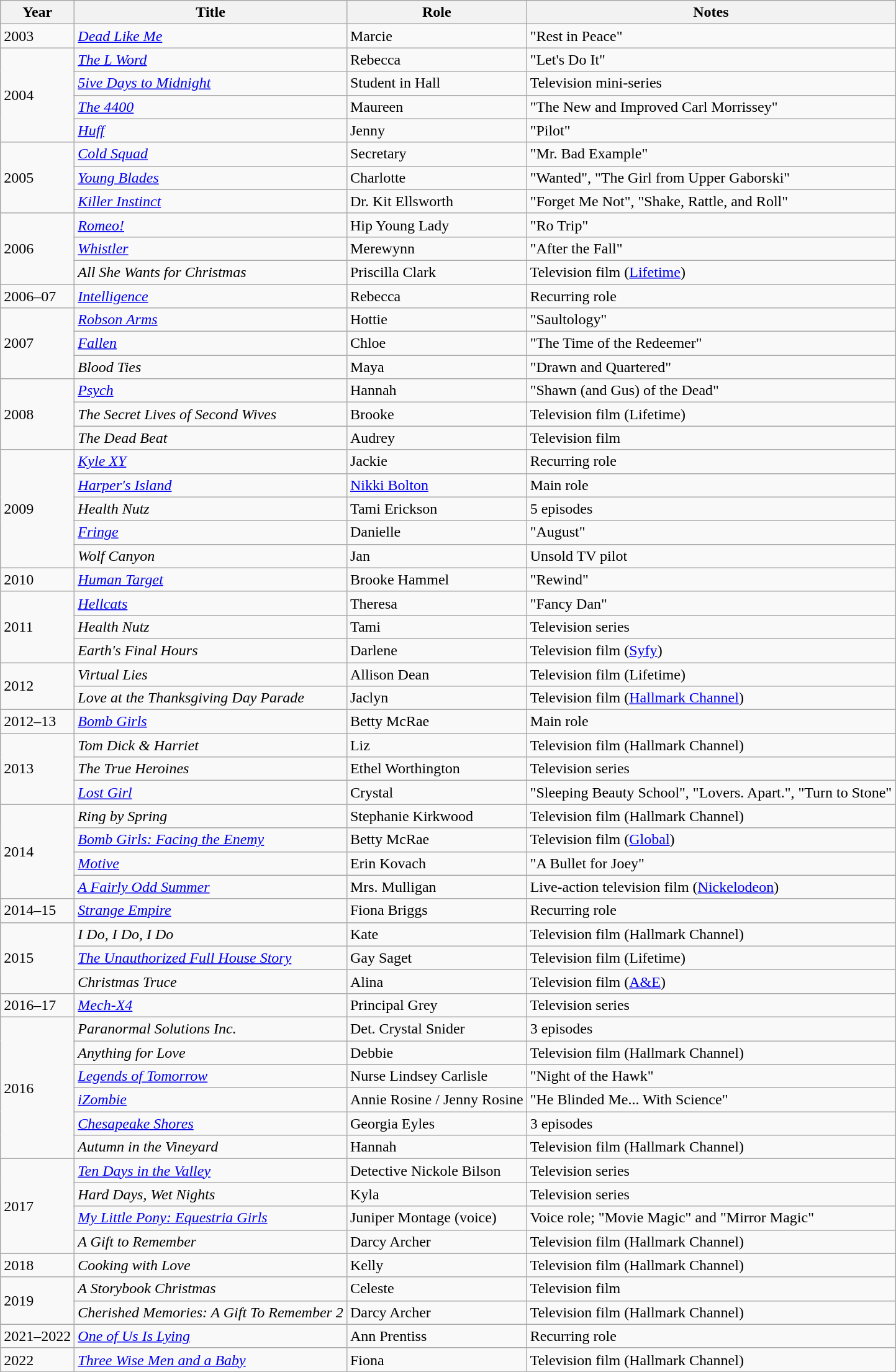<table class="wikitable sortable">
<tr>
<th>Year</th>
<th>Title</th>
<th>Role</th>
<th class="unsortable">Notes</th>
</tr>
<tr>
<td>2003</td>
<td><em><a href='#'>Dead Like Me</a></em></td>
<td>Marcie</td>
<td>"Rest in Peace"</td>
</tr>
<tr>
<td rowspan=4>2004</td>
<td data-sort-value="L Word, The"><em><a href='#'>The L Word</a></em></td>
<td>Rebecca</td>
<td>"Let's Do It"</td>
</tr>
<tr>
<td><em><a href='#'>5ive Days to Midnight</a></em></td>
<td>Student in Hall</td>
<td>Television mini-series</td>
</tr>
<tr>
<td data-sort-value="4400, The"><em><a href='#'>The 4400</a></em></td>
<td>Maureen</td>
<td>"The New and Improved Carl Morrissey"</td>
</tr>
<tr>
<td><em><a href='#'>Huff</a></em></td>
<td>Jenny</td>
<td>"Pilot"</td>
</tr>
<tr>
<td rowspan=3>2005</td>
<td><em><a href='#'>Cold Squad</a></em></td>
<td>Secretary</td>
<td>"Mr. Bad Example"</td>
</tr>
<tr>
<td><em><a href='#'>Young Blades</a></em></td>
<td>Charlotte</td>
<td>"Wanted", "The Girl from Upper Gaborski"</td>
</tr>
<tr>
<td><em><a href='#'>Killer Instinct</a></em></td>
<td>Dr. Kit Ellsworth</td>
<td>"Forget Me Not", "Shake, Rattle, and Roll"</td>
</tr>
<tr>
<td rowspan=3>2006</td>
<td><em><a href='#'>Romeo!</a></em></td>
<td>Hip Young Lady</td>
<td>"Ro Trip"</td>
</tr>
<tr>
<td><em><a href='#'>Whistler</a></em></td>
<td>Merewynn</td>
<td>"After the Fall"</td>
</tr>
<tr>
<td><em>All She Wants for Christmas</em></td>
<td>Priscilla Clark</td>
<td>Television film (<a href='#'>Lifetime</a>)</td>
</tr>
<tr>
<td>2006–07</td>
<td><em><a href='#'>Intelligence</a></em></td>
<td>Rebecca</td>
<td>Recurring role</td>
</tr>
<tr>
<td rowspan=3>2007</td>
<td><em><a href='#'>Robson Arms</a></em></td>
<td>Hottie</td>
<td>"Saultology"</td>
</tr>
<tr>
<td><em><a href='#'>Fallen</a></em></td>
<td>Chloe</td>
<td>"The Time of the Redeemer"</td>
</tr>
<tr>
<td><em>Blood Ties</em></td>
<td>Maya</td>
<td>"Drawn and Quartered"</td>
</tr>
<tr>
<td rowspan=3>2008</td>
<td><em><a href='#'>Psych</a></em></td>
<td>Hannah</td>
<td>"Shawn (and Gus) of the Dead"</td>
</tr>
<tr>
<td data-sort-value="Secret Lives of Second Wives, The"><em>The Secret Lives of Second Wives</em></td>
<td>Brooke</td>
<td>Television film (Lifetime)</td>
</tr>
<tr>
<td data-sort-value="Dead Beat, The"><em>The Dead Beat</em></td>
<td>Audrey</td>
<td>Television film</td>
</tr>
<tr>
<td rowspan=5>2009</td>
<td><em><a href='#'>Kyle XY</a></em></td>
<td>Jackie</td>
<td>Recurring role</td>
</tr>
<tr>
<td><em><a href='#'>Harper's Island</a></em></td>
<td><a href='#'>Nikki Bolton</a></td>
<td>Main role</td>
</tr>
<tr>
<td><em>Health Nutz</em></td>
<td>Tami Erickson</td>
<td>5 episodes</td>
</tr>
<tr>
<td><em><a href='#'>Fringe</a></em></td>
<td>Danielle</td>
<td>"August"</td>
</tr>
<tr>
<td><em>Wolf Canyon</em></td>
<td>Jan</td>
<td>Unsold TV pilot</td>
</tr>
<tr>
<td>2010</td>
<td><em><a href='#'>Human Target</a></em></td>
<td>Brooke Hammel</td>
<td>"Rewind"</td>
</tr>
<tr>
<td rowspan=3>2011</td>
<td><em><a href='#'>Hellcats</a></em></td>
<td>Theresa</td>
<td>"Fancy Dan"</td>
</tr>
<tr>
<td><em>Health Nutz</em></td>
<td>Tami</td>
<td>Television series</td>
</tr>
<tr>
<td><em>Earth's Final Hours</em></td>
<td>Darlene</td>
<td>Television film (<a href='#'>Syfy</a>)</td>
</tr>
<tr>
<td rowspan=2>2012</td>
<td><em>Virtual Lies</em></td>
<td>Allison Dean</td>
<td>Television film (Lifetime)</td>
</tr>
<tr>
<td><em>Love at the Thanksgiving Day Parade</em></td>
<td>Jaclyn</td>
<td>Television film (<a href='#'>Hallmark Channel</a>)</td>
</tr>
<tr>
<td>2012–13</td>
<td><em><a href='#'>Bomb Girls</a></em></td>
<td>Betty McRae</td>
<td>Main role</td>
</tr>
<tr>
<td rowspan=3>2013</td>
<td><em>Tom Dick & Harriet</em></td>
<td>Liz</td>
<td>Television film (Hallmark Channel)</td>
</tr>
<tr>
<td data-sort-value="True Heroines, The"><em>The True Heroines</em></td>
<td>Ethel Worthington</td>
<td>Television series</td>
</tr>
<tr>
<td><em><a href='#'>Lost Girl</a></em></td>
<td>Crystal</td>
<td>"Sleeping Beauty School", "Lovers. Apart.", "Turn to Stone"</td>
</tr>
<tr>
<td rowspan=4>2014</td>
<td><em>Ring by Spring</em></td>
<td>Stephanie Kirkwood</td>
<td>Television film (Hallmark Channel)</td>
</tr>
<tr>
<td><em><a href='#'>Bomb Girls: Facing the Enemy</a></em></td>
<td>Betty McRae</td>
<td>Television film (<a href='#'>Global</a>)</td>
</tr>
<tr>
<td><em><a href='#'>Motive</a></em></td>
<td>Erin Kovach</td>
<td>"A Bullet for Joey"</td>
</tr>
<tr>
<td data-sort-value="Fairly Odd Summer, A"><em><a href='#'>A Fairly Odd Summer</a></em></td>
<td>Mrs. Mulligan</td>
<td>Live-action television film (<a href='#'>Nickelodeon</a>)</td>
</tr>
<tr>
<td>2014–15</td>
<td><em><a href='#'>Strange Empire</a></em></td>
<td>Fiona Briggs</td>
<td>Recurring role</td>
</tr>
<tr>
<td rowspan=3>2015</td>
<td><em>I Do, I Do, I Do</em></td>
<td>Kate</td>
<td>Television film (Hallmark Channel)</td>
</tr>
<tr>
<td data-sort-value="Unauthorized Full House Story, The"><em><a href='#'>The Unauthorized Full House Story</a></em></td>
<td>Gay Saget</td>
<td>Television film (Lifetime)</td>
</tr>
<tr>
<td><em>Christmas Truce</em></td>
<td>Alina</td>
<td>Television film (<a href='#'>A&E</a>)</td>
</tr>
<tr>
<td>2016–17</td>
<td><em><a href='#'>Mech-X4</a></em></td>
<td>Principal Grey</td>
<td>Television series</td>
</tr>
<tr>
<td rowspan=6>2016</td>
<td><em>Paranormal Solutions Inc.</em></td>
<td>Det. Crystal Snider</td>
<td>3 episodes</td>
</tr>
<tr>
<td><em>Anything for Love</em></td>
<td>Debbie</td>
<td>Television film (Hallmark Channel)</td>
</tr>
<tr>
<td><em><a href='#'>Legends of Tomorrow</a></em></td>
<td>Nurse Lindsey Carlisle</td>
<td>"Night of the Hawk"</td>
</tr>
<tr>
<td><em><a href='#'>iZombie</a></em></td>
<td>Annie Rosine / Jenny Rosine</td>
<td>"He Blinded Me... With Science"</td>
</tr>
<tr>
<td><em><a href='#'>Chesapeake Shores</a></em></td>
<td>Georgia Eyles</td>
<td>3 episodes</td>
</tr>
<tr>
<td><em>Autumn in the Vineyard</em></td>
<td>Hannah</td>
<td>Television film (Hallmark Channel)</td>
</tr>
<tr>
<td rowspan=4>2017</td>
<td><em><a href='#'>Ten Days in the Valley</a></em></td>
<td>Detective Nickole Bilson</td>
<td>Television series</td>
</tr>
<tr>
<td><em>Hard Days, Wet Nights</em></td>
<td>Kyla</td>
<td>Television series</td>
</tr>
<tr>
<td><em><a href='#'>My Little Pony: Equestria Girls</a></em></td>
<td>Juniper Montage (voice)</td>
<td>Voice role; "Movie Magic" and "Mirror Magic"</td>
</tr>
<tr>
<td data-sort-value="Gift to Remember, A"><em>A Gift to Remember</em></td>
<td>Darcy Archer</td>
<td>Television film (Hallmark Channel)</td>
</tr>
<tr>
<td>2018</td>
<td><em>Cooking with Love</em></td>
<td>Kelly</td>
<td>Television film (Hallmark Channel)</td>
</tr>
<tr>
<td rowspan=2>2019</td>
<td data-sort-value="Storybook Christmas, A"><em>A Storybook Christmas</em></td>
<td>Celeste</td>
<td>Television film</td>
</tr>
<tr>
<td><em>Cherished Memories: A Gift To Remember 2</em></td>
<td>Darcy Archer</td>
<td>Television film (Hallmark Channel)</td>
</tr>
<tr>
<td>2021–2022</td>
<td><em><a href='#'>One of Us Is Lying</a></em></td>
<td>Ann Prentiss</td>
<td>Recurring role</td>
</tr>
<tr>
<td>2022</td>
<td><em><a href='#'>Three Wise Men and a Baby</a></em></td>
<td>Fiona</td>
<td>Television film (Hallmark Channel)</td>
</tr>
<tr>
</tr>
</table>
